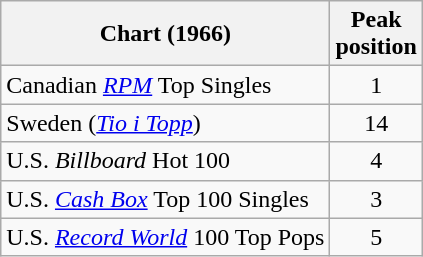<table class="wikitable sortable">
<tr>
<th>Chart (1966)</th>
<th>Peak<br>position</th>
</tr>
<tr>
<td align="left">Canadian <em><a href='#'>RPM</a></em> Top Singles</td>
<td align="center">1</td>
</tr>
<tr>
<td>Sweden (<em><a href='#'>Tio i Topp</a></em>)</td>
<td style="text-align:center;">14</td>
</tr>
<tr>
<td align="left">U.S. <em>Billboard</em> Hot 100</td>
<td align="center">4</td>
</tr>
<tr>
<td align="left">U.S. <em><a href='#'>Cash Box</a></em> Top 100 Singles</td>
<td align="center">3</td>
</tr>
<tr>
<td align="left">U.S. <em><a href='#'>Record World</a></em> 100 Top Pops</td>
<td align="center">5</td>
</tr>
</table>
